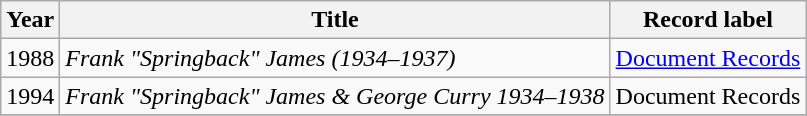<table class="wikitable sortable">
<tr>
<th>Year</th>
<th>Title</th>
<th>Record label</th>
</tr>
<tr>
<td>1988</td>
<td><em>Frank "Springback" James (1934–1937)</em></td>
<td style="text-align:center;"><a href='#'>Document Records</a></td>
</tr>
<tr>
<td>1994</td>
<td><em>Frank "Springback" James & George Curry 1934–1938</em></td>
<td style="text-align:center;">Document Records</td>
</tr>
<tr>
</tr>
</table>
